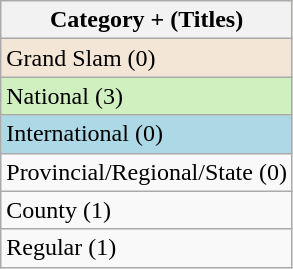<table class="wikitable" style="display:inline-table;">
<tr style="background:#ffc;">
<th>Category + (Titles)</th>
</tr>
<tr style="background:#f3e6d7">
<td>Grand Slam (0)</td>
</tr>
<tr style="background:#d0f0c0">
<td>National (3)</td>
</tr>
<tr style="background:#add8e6">
<td>International (0)</td>
</tr>
<tr>
<td>Provincial/Regional/State (0)</td>
</tr>
<tr>
<td>County (1)</td>
</tr>
<tr>
<td>Regular (1)</td>
</tr>
</table>
